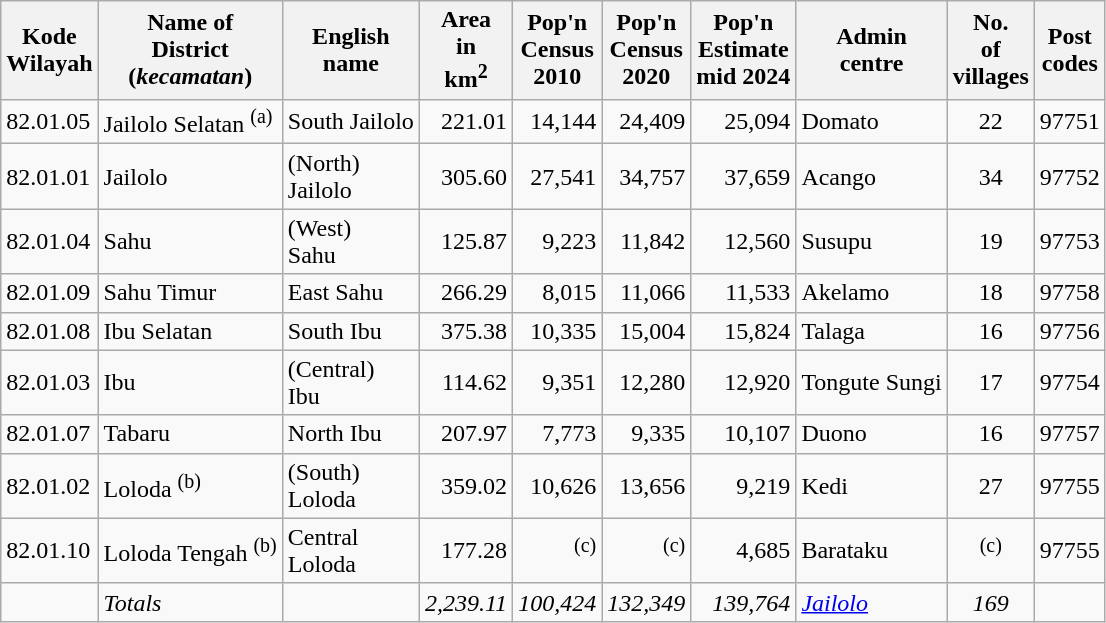<table class="sortable wikitable">
<tr>
<th>Kode <br>Wilayah</th>
<th>Name of<br>District<br>(<em>kecamatan</em>)</th>
<th>English<br>name</th>
<th>Area <br>in <br> km<sup>2</sup></th>
<th>Pop'n<br>Census<br>2010</th>
<th>Pop'n<br>Census<br>2020</th>
<th>Pop'n<br>Estimate<br>mid 2024</th>
<th>Admin <br> centre</th>
<th>No. <br>of <br>villages</th>
<th>Post <br>codes</th>
</tr>
<tr>
<td>82.01.05</td>
<td>Jailolo Selatan <sup>(a)</sup></td>
<td>South Jailolo</td>
<td align="right">221.01</td>
<td align="right">14,144</td>
<td align="right">24,409</td>
<td align="right">25,094</td>
<td>Domato</td>
<td align="center">22</td>
<td>97751</td>
</tr>
<tr>
<td>82.01.01</td>
<td>Jailolo</td>
<td>(North)<br>Jailolo</td>
<td align="right">305.60</td>
<td align="right">27,541</td>
<td align="right">34,757</td>
<td align="right">37,659</td>
<td>Acango</td>
<td align="center">34</td>
<td>97752</td>
</tr>
<tr>
<td>82.01.04</td>
<td>Sahu</td>
<td>(West)<br>Sahu</td>
<td align="right">125.87</td>
<td align="right">9,223</td>
<td align="right">11,842</td>
<td align="right">12,560</td>
<td>Susupu</td>
<td align="center">19</td>
<td>97753</td>
</tr>
<tr>
<td>82.01.09</td>
<td>Sahu Timur</td>
<td>East Sahu</td>
<td align="right">266.29</td>
<td align="right">8,015</td>
<td align="right">11,066</td>
<td align="right">11,533</td>
<td>Akelamo</td>
<td align="center">18</td>
<td>97758</td>
</tr>
<tr>
<td>82.01.08</td>
<td>Ibu Selatan</td>
<td>South Ibu</td>
<td align="right">375.38</td>
<td align="right">10,335</td>
<td align="right">15,004</td>
<td align="right">15,824</td>
<td>Talaga</td>
<td align="center">16</td>
<td>97756</td>
</tr>
<tr>
<td>82.01.03</td>
<td>Ibu</td>
<td>(Central)<br>Ibu</td>
<td align="right">114.62</td>
<td align="right">9,351</td>
<td align="right">12,280</td>
<td align="right">12,920</td>
<td>Tongute Sungi</td>
<td align="center">17</td>
<td>97754</td>
</tr>
<tr>
<td>82.01.07</td>
<td>Tabaru</td>
<td>North Ibu</td>
<td align="right">207.97</td>
<td align="right">7,773</td>
<td align="right">9,335</td>
<td align="right">10,107</td>
<td>Duono</td>
<td align="center">16</td>
<td>97757</td>
</tr>
<tr>
<td>82.01.02</td>
<td>Loloda <sup>(b)</sup></td>
<td>(South)<br>Loloda</td>
<td align="right">359.02</td>
<td align="right">10,626</td>
<td align="right">13,656</td>
<td align="right">9,219</td>
<td>Kedi</td>
<td align="center">27</td>
<td>97755</td>
</tr>
<tr>
<td>82.01.10</td>
<td>Loloda Tengah <sup>(b)</sup></td>
<td>Central<br>Loloda</td>
<td align="right">177.28</td>
<td align="right"><sup>(c)</sup></td>
<td align="right"><sup>(c)</sup></td>
<td align="right">4,685</td>
<td>Barataku</td>
<td align="center"><sup>(c)</sup></td>
<td>97755</td>
</tr>
<tr>
<td></td>
<td><em>Totals</em></td>
<td></td>
<td align="right"><em>2,239.11</em></td>
<td align="right"><em>100,424</em></td>
<td align="right"><em>132,349</em></td>
<td align="right"><em>139,764</em></td>
<td><em><a href='#'>Jailolo</a></em></td>
<td align="center"><em>169</em></td>
<td></td>
</tr>
</table>
